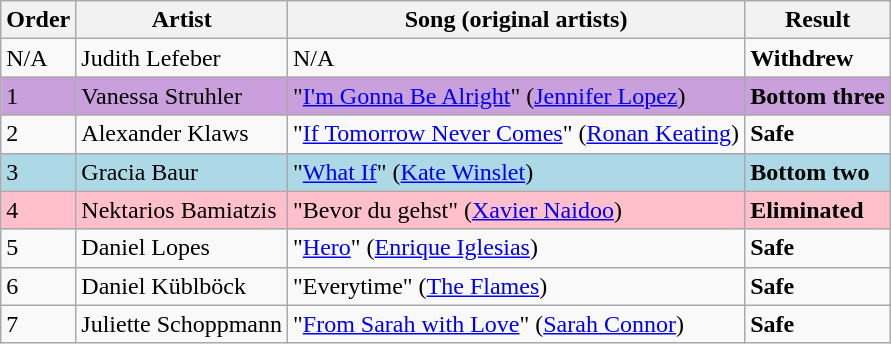<table class=wikitable>
<tr>
<th>Order</th>
<th>Artist</th>
<th>Song (original artists)</th>
<th>Result</th>
</tr>
<tr>
<td>N/A</td>
<td>Judith Lefeber</td>
<td>N/A</td>
<td><strong>Withdrew</strong></td>
</tr>
<tr style ="background:#C9A0DC">
<td>1</td>
<td>Vanessa Struhler</td>
<td>"<a href='#'>I'm Gonna Be Alright</a>" (<a href='#'>Jennifer Lopez</a>)</td>
<td><strong>Bottom three</strong></td>
</tr>
<tr>
<td>2</td>
<td>Alexander Klaws</td>
<td>"<a href='#'>If Tomorrow Never Comes</a>" (<a href='#'>Ronan Keating</a>)</td>
<td><strong>Safe</strong></td>
</tr>
<tr style="background:lightblue;">
<td>3</td>
<td>Gracia Baur</td>
<td>"<a href='#'>What If</a>" (<a href='#'>Kate Winslet</a>)</td>
<td><strong>Bottom two</strong></td>
</tr>
<tr style="background:pink;">
<td>4</td>
<td>Nektarios Bamiatzis</td>
<td>"Bevor du gehst" (<a href='#'>Xavier Naidoo</a>)</td>
<td><strong>Eliminated</strong></td>
</tr>
<tr>
<td>5</td>
<td>Daniel Lopes</td>
<td>"<a href='#'>Hero</a>" (<a href='#'>Enrique Iglesias</a>)</td>
<td><strong>Safe</strong></td>
</tr>
<tr>
<td>6</td>
<td>Daniel Küblböck</td>
<td>"Everytime" (<a href='#'>The Flames</a>)</td>
<td><strong>Safe</strong></td>
</tr>
<tr>
<td>7</td>
<td>Juliette Schoppmann</td>
<td>"<a href='#'>From Sarah with Love</a>" (<a href='#'>Sarah Connor</a>)</td>
<td><strong>Safe</strong></td>
</tr>
</table>
